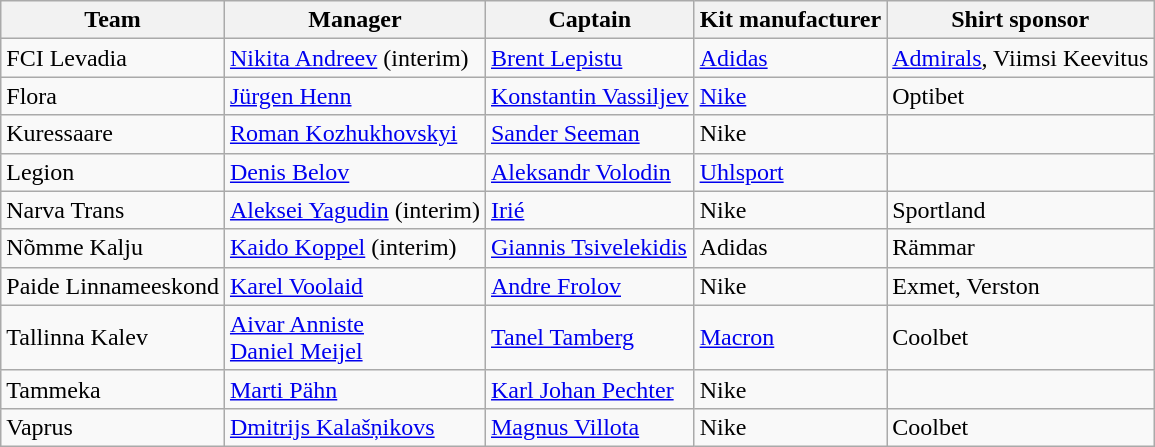<table class="wikitable sortable">
<tr>
<th>Team</th>
<th>Manager</th>
<th>Captain</th>
<th>Kit manufacturer</th>
<th>Shirt sponsor</th>
</tr>
<tr>
<td>FCI Levadia</td>
<td> <a href='#'>Nikita Andreev</a> (interim)</td>
<td> <a href='#'>Brent Lepistu</a></td>
<td><a href='#'>Adidas</a></td>
<td><a href='#'>Admirals</a>, Viimsi Keevitus</td>
</tr>
<tr>
<td>Flora</td>
<td> <a href='#'>Jürgen Henn</a></td>
<td> <a href='#'>Konstantin Vassiljev</a></td>
<td><a href='#'>Nike</a></td>
<td>Optibet</td>
</tr>
<tr>
<td>Kuressaare</td>
<td> <a href='#'>Roman Kozhukhovskyi</a></td>
<td> <a href='#'>Sander Seeman</a></td>
<td>Nike</td>
<td></td>
</tr>
<tr>
<td>Legion</td>
<td> <a href='#'>Denis Belov</a></td>
<td> <a href='#'>Aleksandr Volodin</a></td>
<td><a href='#'>Uhlsport</a></td>
<td></td>
</tr>
<tr>
<td>Narva Trans</td>
<td> <a href='#'>Aleksei Yagudin</a> (interim)</td>
<td> <a href='#'>Irié</a></td>
<td>Nike</td>
<td>Sportland</td>
</tr>
<tr>
<td>Nõmme Kalju</td>
<td> <a href='#'>Kaido Koppel</a> (interim)</td>
<td> <a href='#'>Giannis Tsivelekidis</a></td>
<td>Adidas</td>
<td>Rämmar</td>
</tr>
<tr>
<td>Paide Linnameeskond</td>
<td> <a href='#'>Karel Voolaid</a></td>
<td> <a href='#'>Andre Frolov</a></td>
<td>Nike</td>
<td>Exmet, Verston</td>
</tr>
<tr>
<td>Tallinna Kalev</td>
<td> <a href='#'>Aivar Anniste</a><br> <a href='#'>Daniel Meijel</a></td>
<td> <a href='#'>Tanel Tamberg</a></td>
<td><a href='#'>Macron</a></td>
<td>Coolbet</td>
</tr>
<tr>
<td>Tammeka</td>
<td> <a href='#'>Marti Pähn</a></td>
<td> <a href='#'>Karl Johan Pechter</a></td>
<td>Nike</td>
<td></td>
</tr>
<tr>
<td>Vaprus</td>
<td> <a href='#'>Dmitrijs Kalašņikovs</a></td>
<td> <a href='#'>Magnus Villota</a></td>
<td>Nike</td>
<td>Coolbet</td>
</tr>
</table>
